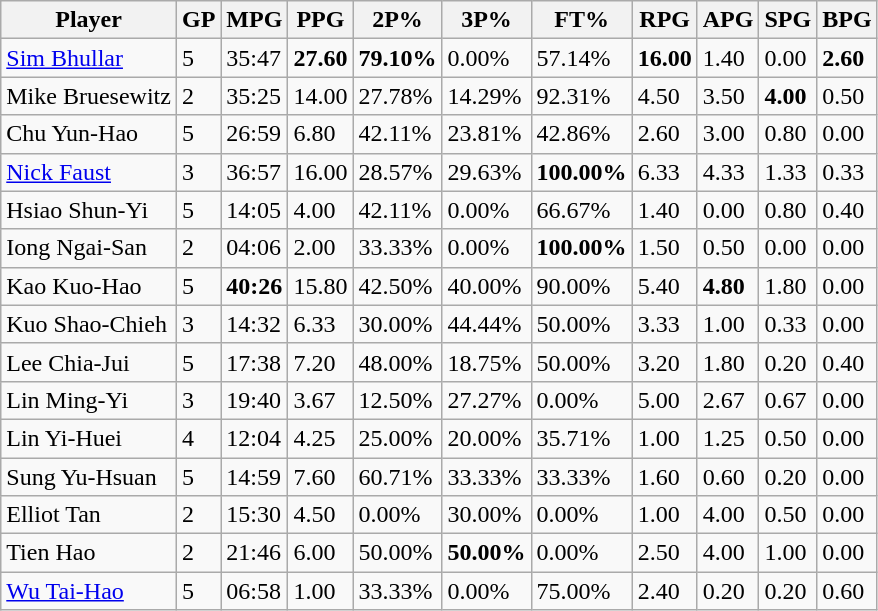<table class="wikitable">
<tr>
<th>Player</th>
<th>GP</th>
<th>MPG</th>
<th>PPG</th>
<th>2P%</th>
<th>3P%</th>
<th>FT%</th>
<th>RPG</th>
<th>APG</th>
<th>SPG</th>
<th>BPG</th>
</tr>
<tr>
<td><a href='#'>Sim Bhullar</a></td>
<td>5</td>
<td>35:47</td>
<td><strong>27.60</strong></td>
<td><strong>79.10%</strong></td>
<td>0.00%</td>
<td>57.14%</td>
<td><strong>16.00</strong></td>
<td>1.40</td>
<td>0.00</td>
<td><strong>2.60</strong></td>
</tr>
<tr>
<td>Mike Bruesewitz</td>
<td>2</td>
<td>35:25</td>
<td>14.00</td>
<td>27.78%</td>
<td>14.29%</td>
<td>92.31%</td>
<td>4.50</td>
<td>3.50</td>
<td><strong>4.00</strong></td>
<td>0.50</td>
</tr>
<tr>
<td>Chu Yun-Hao</td>
<td>5</td>
<td>26:59</td>
<td>6.80</td>
<td>42.11%</td>
<td>23.81%</td>
<td>42.86%</td>
<td>2.60</td>
<td>3.00</td>
<td>0.80</td>
<td>0.00</td>
</tr>
<tr>
<td><a href='#'>Nick Faust</a></td>
<td>3</td>
<td>36:57</td>
<td>16.00</td>
<td>28.57%</td>
<td>29.63%</td>
<td><strong>100.00%</strong></td>
<td>6.33</td>
<td>4.33</td>
<td>1.33</td>
<td>0.33</td>
</tr>
<tr>
<td>Hsiao Shun-Yi</td>
<td>5</td>
<td>14:05</td>
<td>4.00</td>
<td>42.11%</td>
<td>0.00%</td>
<td>66.67%</td>
<td>1.40</td>
<td>0.00</td>
<td>0.80</td>
<td>0.40</td>
</tr>
<tr>
<td>Iong Ngai-San</td>
<td>2</td>
<td>04:06</td>
<td>2.00</td>
<td>33.33%</td>
<td>0.00%</td>
<td><strong>100.00%</strong></td>
<td>1.50</td>
<td>0.50</td>
<td>0.00</td>
<td>0.00</td>
</tr>
<tr>
<td>Kao Kuo-Hao</td>
<td>5</td>
<td><strong>40:26</strong></td>
<td>15.80</td>
<td>42.50%</td>
<td>40.00%</td>
<td>90.00%</td>
<td>5.40</td>
<td><strong>4.80</strong></td>
<td>1.80</td>
<td>0.00</td>
</tr>
<tr>
<td>Kuo Shao-Chieh</td>
<td>3</td>
<td>14:32</td>
<td>6.33</td>
<td>30.00%</td>
<td>44.44%</td>
<td>50.00%</td>
<td>3.33</td>
<td>1.00</td>
<td>0.33</td>
<td>0.00</td>
</tr>
<tr>
<td>Lee Chia-Jui</td>
<td>5</td>
<td>17:38</td>
<td>7.20</td>
<td>48.00%</td>
<td>18.75%</td>
<td>50.00%</td>
<td>3.20</td>
<td>1.80</td>
<td>0.20</td>
<td>0.40</td>
</tr>
<tr>
<td>Lin Ming-Yi</td>
<td>3</td>
<td>19:40</td>
<td>3.67</td>
<td>12.50%</td>
<td>27.27%</td>
<td>0.00%</td>
<td>5.00</td>
<td>2.67</td>
<td>0.67</td>
<td>0.00</td>
</tr>
<tr>
<td>Lin Yi-Huei</td>
<td>4</td>
<td>12:04</td>
<td>4.25</td>
<td>25.00%</td>
<td>20.00%</td>
<td>35.71%</td>
<td>1.00</td>
<td>1.25</td>
<td>0.50</td>
<td>0.00</td>
</tr>
<tr>
<td>Sung Yu-Hsuan</td>
<td>5</td>
<td>14:59</td>
<td>7.60</td>
<td>60.71%</td>
<td>33.33%</td>
<td>33.33%</td>
<td>1.60</td>
<td>0.60</td>
<td>0.20</td>
<td>0.00</td>
</tr>
<tr>
<td>Elliot Tan</td>
<td>2</td>
<td>15:30</td>
<td>4.50</td>
<td>0.00%</td>
<td>30.00%</td>
<td>0.00%</td>
<td>1.00</td>
<td>4.00</td>
<td>0.50</td>
<td>0.00</td>
</tr>
<tr>
<td>Tien Hao</td>
<td>2</td>
<td>21:46</td>
<td>6.00</td>
<td>50.00%</td>
<td><strong>50.00%</strong></td>
<td>0.00%</td>
<td>2.50</td>
<td>4.00</td>
<td>1.00</td>
<td>0.00</td>
</tr>
<tr>
<td><a href='#'>Wu Tai-Hao</a></td>
<td>5</td>
<td>06:58</td>
<td>1.00</td>
<td>33.33%</td>
<td>0.00%</td>
<td>75.00%</td>
<td>2.40</td>
<td>0.20</td>
<td>0.20</td>
<td>0.60</td>
</tr>
</table>
